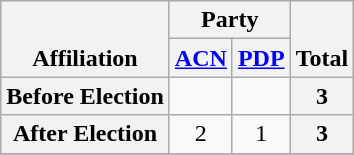<table class=wikitable style="text-align:center">
<tr style="vertical-align:bottom;">
<th rowspan=2>Affiliation</th>
<th colspan=2>Party</th>
<th rowspan=2>Total</th>
</tr>
<tr>
<th><a href='#'>ACN</a></th>
<th><a href='#'>PDP</a></th>
</tr>
<tr>
<th>Before Election</th>
<td></td>
<td></td>
<th>3</th>
</tr>
<tr>
<th>After Election</th>
<td>2</td>
<td>1</td>
<th>3</th>
</tr>
<tr>
</tr>
</table>
